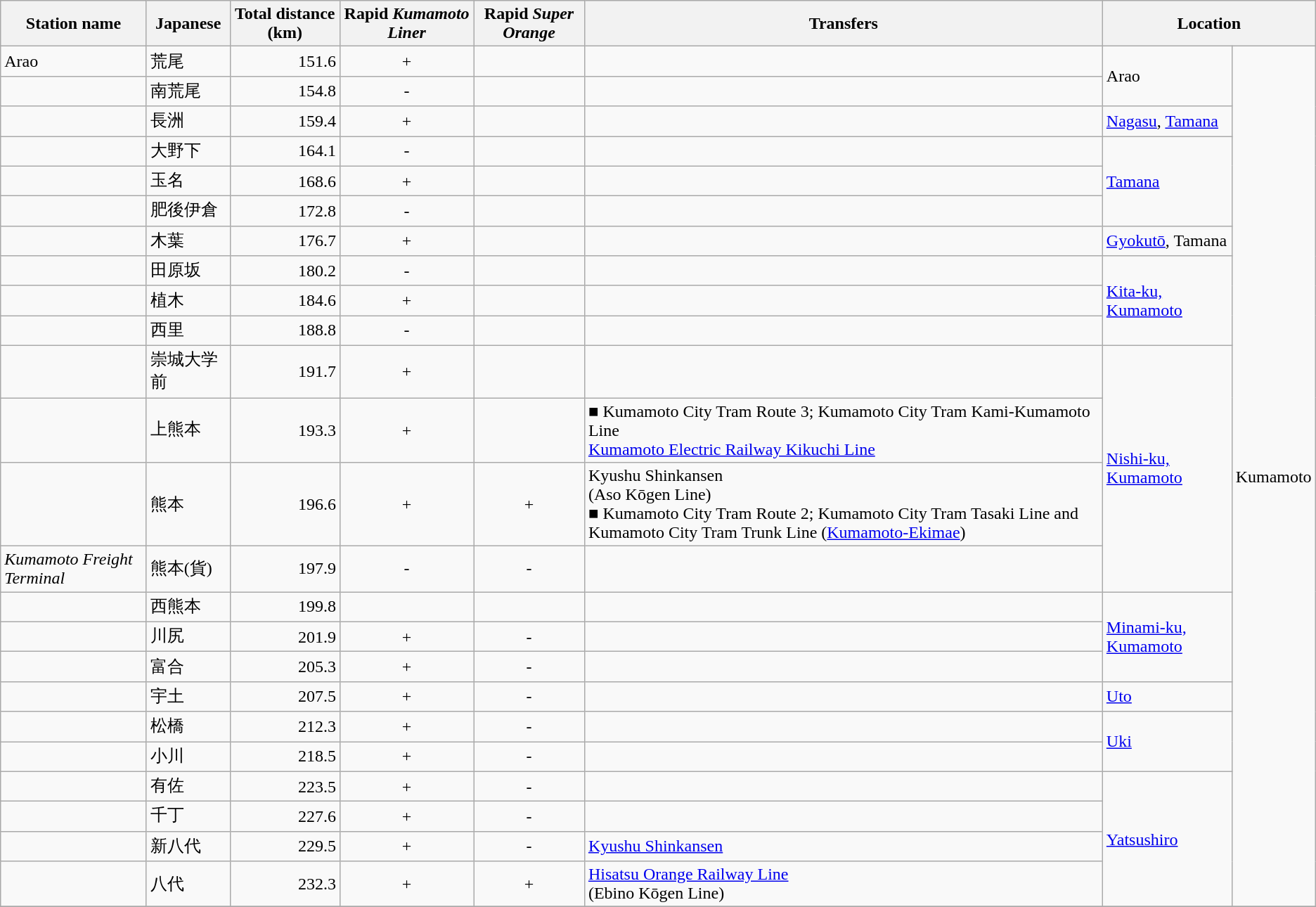<table class="wikitable">
<tr>
<th>Station name</th>
<th>Japanese</th>
<th>Total distance (km)</th>
<th>Rapid <em>Kumamoto Liner</em></th>
<th>Rapid <em>Super Orange</em></th>
<th>Transfers</th>
<th colspan=2>Location</th>
</tr>
<tr>
<td>Arao</td>
<td>荒尾</td>
<td align=right>151.6</td>
<td align=center>+</td>
<td></td>
<td></td>
<td rowspan=2>Arao</td>
<td rowspan=24>Kumamoto</td>
</tr>
<tr>
<td></td>
<td>南荒尾</td>
<td align=right>154.8</td>
<td align=center>-</td>
<td></td>
<td></td>
</tr>
<tr>
<td></td>
<td>長洲</td>
<td align=right>159.4</td>
<td align=center>+</td>
<td></td>
<td></td>
<td><a href='#'>Nagasu</a>, <a href='#'>Tamana</a></td>
</tr>
<tr>
<td></td>
<td>大野下</td>
<td align=right>164.1</td>
<td align=center>-</td>
<td></td>
<td></td>
<td rowspan=3><a href='#'>Tamana</a></td>
</tr>
<tr>
<td></td>
<td>玉名</td>
<td align=right>168.6</td>
<td align=center>+</td>
<td></td>
<td></td>
</tr>
<tr>
<td></td>
<td>肥後伊倉</td>
<td align=right>172.8</td>
<td align=center>-</td>
<td></td>
<td></td>
</tr>
<tr>
<td></td>
<td>木葉</td>
<td align=right>176.7</td>
<td align=center>+</td>
<td></td>
<td></td>
<td><a href='#'>Gyokutō</a>, Tamana</td>
</tr>
<tr>
<td></td>
<td>田原坂</td>
<td align=right>180.2</td>
<td align=center>-</td>
<td></td>
<td></td>
<td rowspan=3><a href='#'>Kita-ku, Kumamoto</a></td>
</tr>
<tr>
<td></td>
<td>植木</td>
<td align=right>184.6</td>
<td align=center>+</td>
<td></td>
<td></td>
</tr>
<tr>
<td></td>
<td>西里</td>
<td align=right>188.8</td>
<td align=center>-</td>
<td></td>
<td></td>
</tr>
<tr>
<td></td>
<td>崇城大学前</td>
<td align=right>191.7</td>
<td align=center>+</td>
<td></td>
<td></td>
<td rowspan=4><a href='#'>Nishi-ku, Kumamoto</a></td>
</tr>
<tr>
<td></td>
<td>上熊本</td>
<td align=right>193.3</td>
<td align=center>+</td>
<td></td>
<td><span>■</span> Kumamoto City Tram Route 3; Kumamoto City Tram Kami-Kumamoto Line<br><a href='#'>Kumamoto Electric Railway Kikuchi Line</a></td>
</tr>
<tr>
<td></td>
<td>熊本</td>
<td align=right>196.6</td>
<td align=center>+</td>
<td align=center>+</td>
<td> Kyushu Shinkansen<br> (Aso Kōgen Line)<br><span>■</span> Kumamoto City Tram Route 2; Kumamoto City Tram Tasaki Line and Kumamoto City Tram Trunk Line (<a href='#'>Kumamoto-Ekimae</a>)</td>
</tr>
<tr>
<td><em>Kumamoto Freight Terminal</em></td>
<td>熊本(貨)</td>
<td align=right>197.9</td>
<td align=center>-</td>
<td align=center>-</td>
<td></td>
</tr>
<tr>
<td></td>
<td>西熊本</td>
<td align=right>199.8</td>
<td align=center></td>
<td align=center></td>
<td></td>
<td rowspan=3><a href='#'>Minami-ku, Kumamoto</a></td>
</tr>
<tr>
<td></td>
<td>川尻</td>
<td align=right>201.9</td>
<td align=center>+</td>
<td align=center>-</td>
<td></td>
</tr>
<tr>
<td></td>
<td>富合</td>
<td align=right>205.3</td>
<td align=center>+</td>
<td align=center>-</td>
<td></td>
</tr>
<tr>
<td></td>
<td>宇土</td>
<td align=right>207.5</td>
<td align=center>+</td>
<td align=center>-</td>
<td></td>
<td><a href='#'>Uto</a></td>
</tr>
<tr>
<td></td>
<td>松橋</td>
<td align=right>212.3</td>
<td align=center>+</td>
<td align=center>-</td>
<td></td>
<td rowspan=2><a href='#'>Uki</a></td>
</tr>
<tr>
<td></td>
<td>小川</td>
<td align=right>218.5</td>
<td align=center>+</td>
<td align=center>-</td>
<td></td>
</tr>
<tr>
<td></td>
<td>有佐</td>
<td align=right>223.5</td>
<td align=center>+</td>
<td align=center>-</td>
<td></td>
<td rowspan=4><a href='#'>Yatsushiro</a></td>
</tr>
<tr>
<td></td>
<td>千丁</td>
<td align=right>227.6</td>
<td align=center>+</td>
<td align=center>-</td>
<td></td>
</tr>
<tr>
<td></td>
<td>新八代</td>
<td align=right>229.5</td>
<td align=center>+</td>
<td align=center>-</td>
<td><a href='#'>Kyushu Shinkansen</a></td>
</tr>
<tr>
<td></td>
<td>八代</td>
<td align=right>232.3</td>
<td align=center>+</td>
<td align=center>+</td>
<td><a href='#'>Hisatsu Orange Railway Line</a><br> (Ebino Kōgen Line)</td>
</tr>
<tr>
</tr>
</table>
